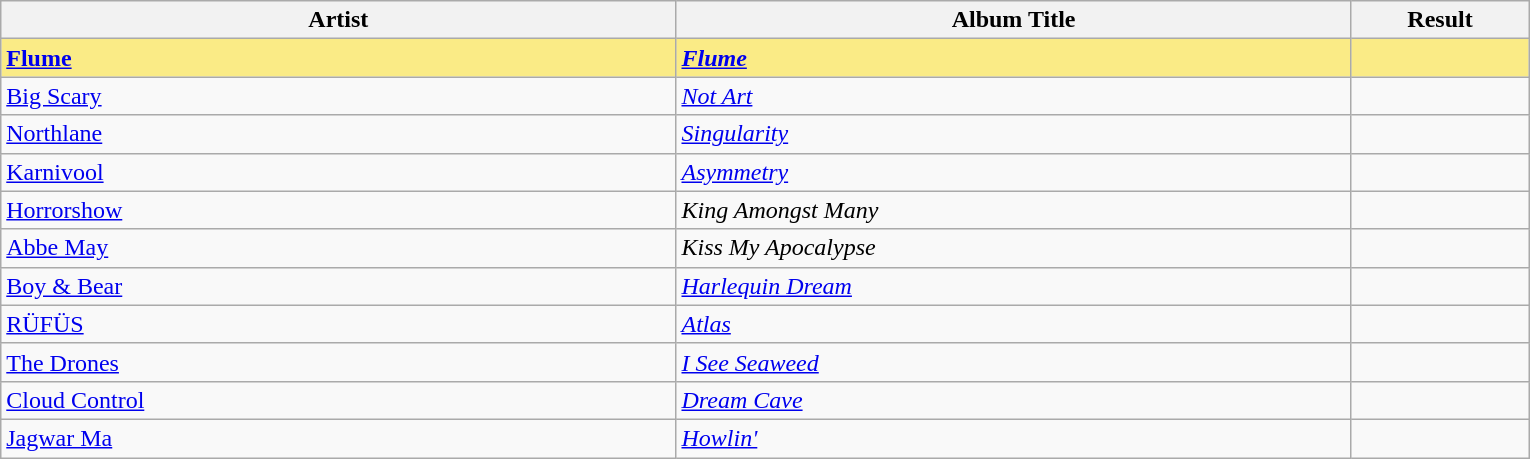<table class="sortable wikitable">
<tr>
<th width="19%">Artist</th>
<th width="19%">Album Title</th>
<th width="5%">Result</th>
</tr>
<tr style="background:#FAEB86">
<td><strong><a href='#'>Flume</a></strong></td>
<td><strong><em><a href='#'>Flume</a></em></strong></td>
<td></td>
</tr>
<tr>
<td><a href='#'>Big Scary</a></td>
<td><em><a href='#'>Not Art</a></em></td>
<td></td>
</tr>
<tr>
<td><a href='#'>Northlane</a></td>
<td><em><a href='#'>Singularity</a></em></td>
<td></td>
</tr>
<tr>
<td><a href='#'>Karnivool</a></td>
<td><em><a href='#'>Asymmetry</a></em></td>
<td></td>
</tr>
<tr>
<td><a href='#'>Horrorshow</a></td>
<td><em>King Amongst Many</em></td>
<td></td>
</tr>
<tr>
<td><a href='#'>Abbe May</a></td>
<td><em>Kiss My Apocalypse</em></td>
<td></td>
</tr>
<tr>
<td><a href='#'>Boy & Bear</a></td>
<td><em><a href='#'>Harlequin Dream</a></em></td>
<td></td>
</tr>
<tr>
<td><a href='#'>RÜFÜS</a></td>
<td><em><a href='#'>Atlas</a></em></td>
<td></td>
</tr>
<tr>
<td><a href='#'>The Drones</a></td>
<td><em><a href='#'>I See Seaweed</a></em></td>
<td></td>
</tr>
<tr>
<td><a href='#'>Cloud Control</a></td>
<td><em><a href='#'>Dream Cave</a></em></td>
<td></td>
</tr>
<tr>
<td><a href='#'>Jagwar Ma</a></td>
<td><em><a href='#'>Howlin'</a></em></td>
<td></td>
</tr>
</table>
